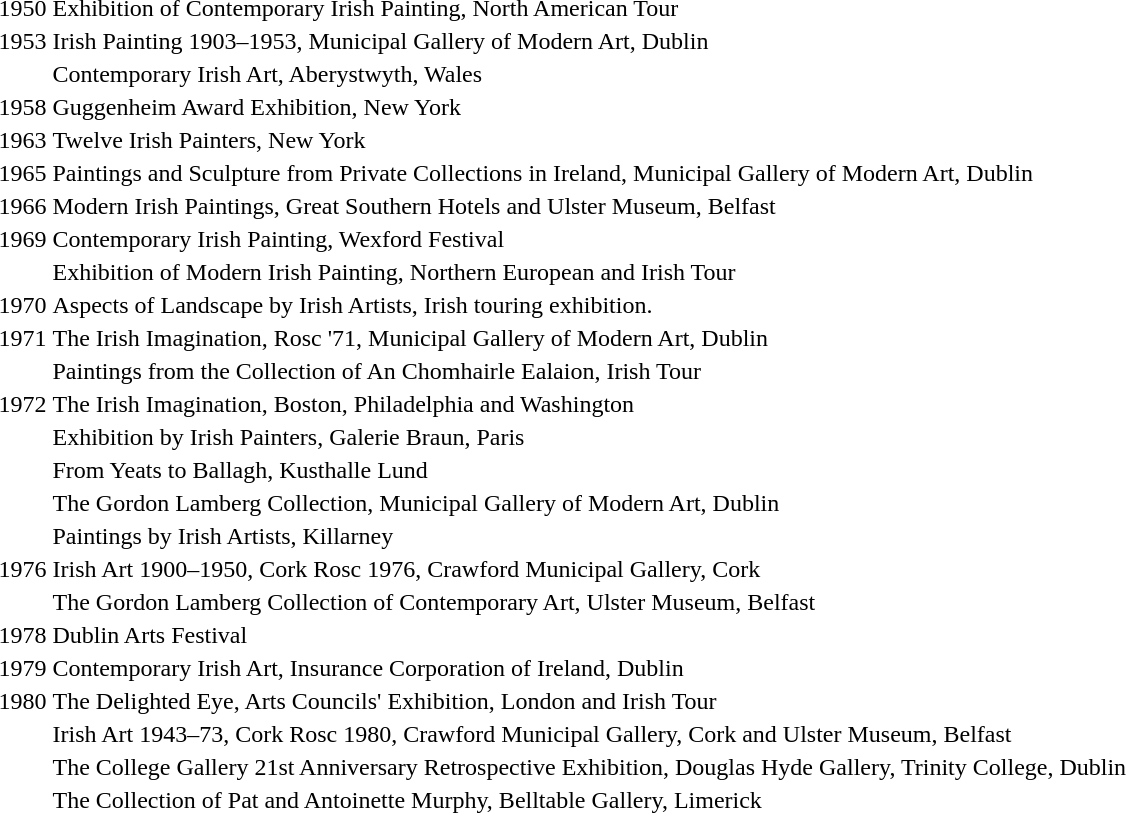<table>
<tr>
<td>1950</td>
<td>Exhibition of Contemporary Irish Painting, North American Tour</td>
</tr>
<tr>
<td>1953</td>
<td>Irish Painting 1903–1953, Municipal Gallery of Modern Art, Dublin</td>
</tr>
<tr>
<td></td>
<td>Contemporary Irish Art, Aberystwyth, Wales</td>
</tr>
<tr>
<td>1958</td>
<td>Guggenheim Award Exhibition, New York</td>
</tr>
<tr>
<td>1963</td>
<td>Twelve Irish Painters, New York</td>
</tr>
<tr>
<td>1965</td>
<td>Paintings and Sculpture from Private Collections in Ireland, Municipal Gallery of Modern Art, Dublin</td>
</tr>
<tr>
<td>1966</td>
<td>Modern Irish Paintings, Great Southern Hotels and Ulster Museum, Belfast</td>
</tr>
<tr>
<td>1969</td>
<td>Contemporary Irish Painting, Wexford Festival</td>
</tr>
<tr>
<td></td>
<td>Exhibition of Modern Irish Painting, Northern European and Irish Tour</td>
</tr>
<tr>
<td>1970</td>
<td>Aspects of Landscape by Irish Artists, Irish touring exhibition.</td>
</tr>
<tr>
<td>1971</td>
<td>The Irish Imagination, Rosc '71, Municipal Gallery of Modern Art, Dublin</td>
</tr>
<tr>
<td></td>
<td>Paintings from the Collection of An Chomhairle Ealaion, Irish Tour</td>
</tr>
<tr>
<td>1972</td>
<td>The Irish Imagination, Boston, Philadelphia and Washington</td>
</tr>
<tr>
<td></td>
<td>Exhibition by Irish Painters, Galerie Braun, Paris</td>
</tr>
<tr>
<td></td>
<td>From Yeats to Ballagh, Kusthalle Lund</td>
</tr>
<tr>
<td></td>
<td>The Gordon Lamberg Collection, Municipal Gallery of Modern Art, Dublin</td>
</tr>
<tr>
<td></td>
<td>Paintings by Irish Artists, Killarney</td>
</tr>
<tr>
<td>1976</td>
<td>Irish Art 1900–1950, Cork Rosc 1976, Crawford Municipal Gallery, Cork</td>
</tr>
<tr>
<td></td>
<td>The Gordon Lamberg Collection of Contemporary Art, Ulster Museum, Belfast</td>
</tr>
<tr>
<td>1978</td>
<td>Dublin Arts Festival</td>
</tr>
<tr>
<td>1979</td>
<td>Contemporary Irish Art, Insurance Corporation of Ireland, Dublin</td>
</tr>
<tr>
<td>1980</td>
<td>The Delighted Eye, Arts Councils' Exhibition, London and Irish Tour</td>
</tr>
<tr>
<td></td>
<td>Irish Art 1943–73, Cork Rosc 1980, Crawford Municipal Gallery, Cork and Ulster Museum, Belfast</td>
</tr>
<tr>
<td></td>
<td>The College Gallery 21st Anniversary Retrospective Exhibition, Douglas Hyde Gallery, Trinity College, Dublin</td>
</tr>
<tr>
<td></td>
<td>The Collection of Pat and Antoinette Murphy, Belltable Gallery, Limerick</td>
</tr>
</table>
